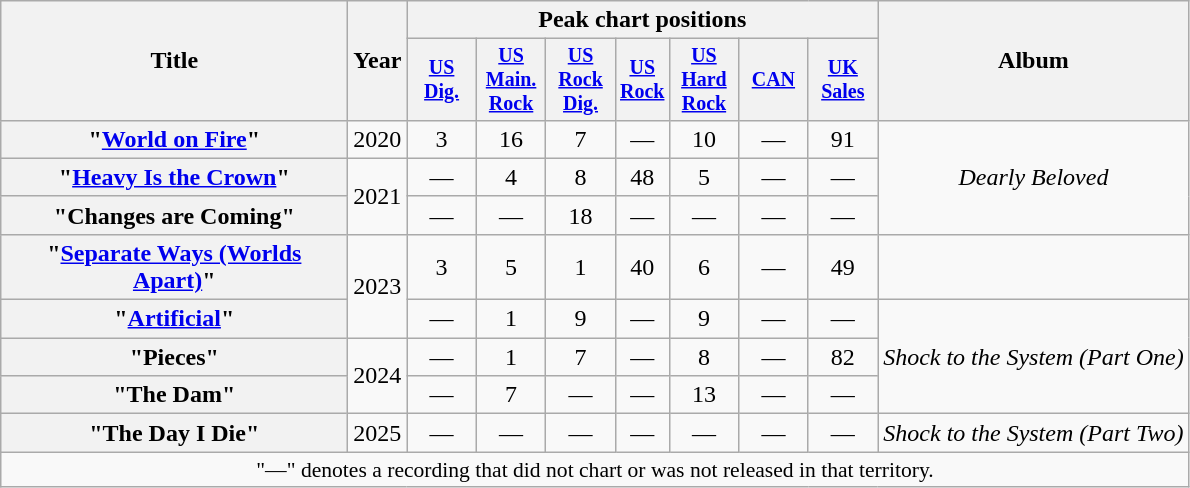<table class="wikitable plainrowheaders" style="text-align:center;" border="1">
<tr>
<th scope="col" rowspan="2" style="width:14em;">Title</th>
<th scope="col" rowspan="2">Year</th>
<th scope="col" colspan="7">Peak chart positions</th>
<th scope="col" rowspan="2">Album</th>
</tr>
<tr style="font-size:smaller;">
<th scope="col" style="width:3em;"><a href='#'>US Dig.</a><br></th>
<th scope="col" style="width:3em;"><a href='#'>US <br>Main. <br> Rock</a><br></th>
<th scope="col" style="width:3em;"><a href='#'>US<br>Rock<br> Dig.</a><br></th>
<th scope="col"><a href='#'>US<br>Rock</a><br></th>
<th scope="col" style="width:3em;"><a href='#'>US<br>Hard<br>Rock</a><br></th>
<th scope="col" style="width:3em;"><a href='#'>CAN</a><br></th>
<th scope="col" style="width:3em;"><a href='#'>UK<br>Sales</a><br></th>
</tr>
<tr>
<th scope="row">"<a href='#'>World on Fire</a>"</th>
<td>2020</td>
<td>3</td>
<td>16</td>
<td>7</td>
<td>—</td>
<td>10</td>
<td>—</td>
<td>91</td>
<td rowspan="3"><em>Dearly Beloved</em></td>
</tr>
<tr>
<th scope="row">"<a href='#'>Heavy Is the Crown</a>"</th>
<td rowspan="2">2021</td>
<td>—</td>
<td>4</td>
<td>8</td>
<td>48</td>
<td>5</td>
<td>—</td>
<td>—</td>
</tr>
<tr>
<th scope="row">"Changes are Coming"</th>
<td>—</td>
<td>—</td>
<td>18</td>
<td>—</td>
<td>—</td>
<td>—</td>
<td>—</td>
</tr>
<tr>
<th scope="row">"<a href='#'>Separate Ways (Worlds Apart)</a>" </th>
<td rowspan="2">2023</td>
<td>3</td>
<td>5</td>
<td>1</td>
<td>40</td>
<td>6</td>
<td>—</td>
<td>49</td>
<td></td>
</tr>
<tr>
<th scope="row">"<a href='#'>Artificial</a>"</th>
<td>—</td>
<td>1</td>
<td>9</td>
<td>—</td>
<td>9</td>
<td>—</td>
<td>—</td>
<td rowspan="3"><em>Shock to the System (Part One)</em></td>
</tr>
<tr>
<th scope="row">"Pieces"</th>
<td rowspan="2">2024</td>
<td>—</td>
<td>1</td>
<td>7</td>
<td>—</td>
<td>8</td>
<td>—</td>
<td>82</td>
</tr>
<tr>
<th scope="row">"The Dam"</th>
<td>—</td>
<td>7</td>
<td>—</td>
<td>—</td>
<td>13</td>
<td>—</td>
<td>—</td>
</tr>
<tr>
<th scope="row">"The Day I Die"</th>
<td>2025</td>
<td>—</td>
<td>—</td>
<td>—</td>
<td>—</td>
<td>—</td>
<td>—</td>
<td>—</td>
<td rowspan="1"><em>Shock to the System (Part Two)</em></td>
</tr>
<tr>
<td colspan="15" style="font-size:90%">"—" denotes a recording that did not chart or was not released in that territory.</td>
</tr>
</table>
